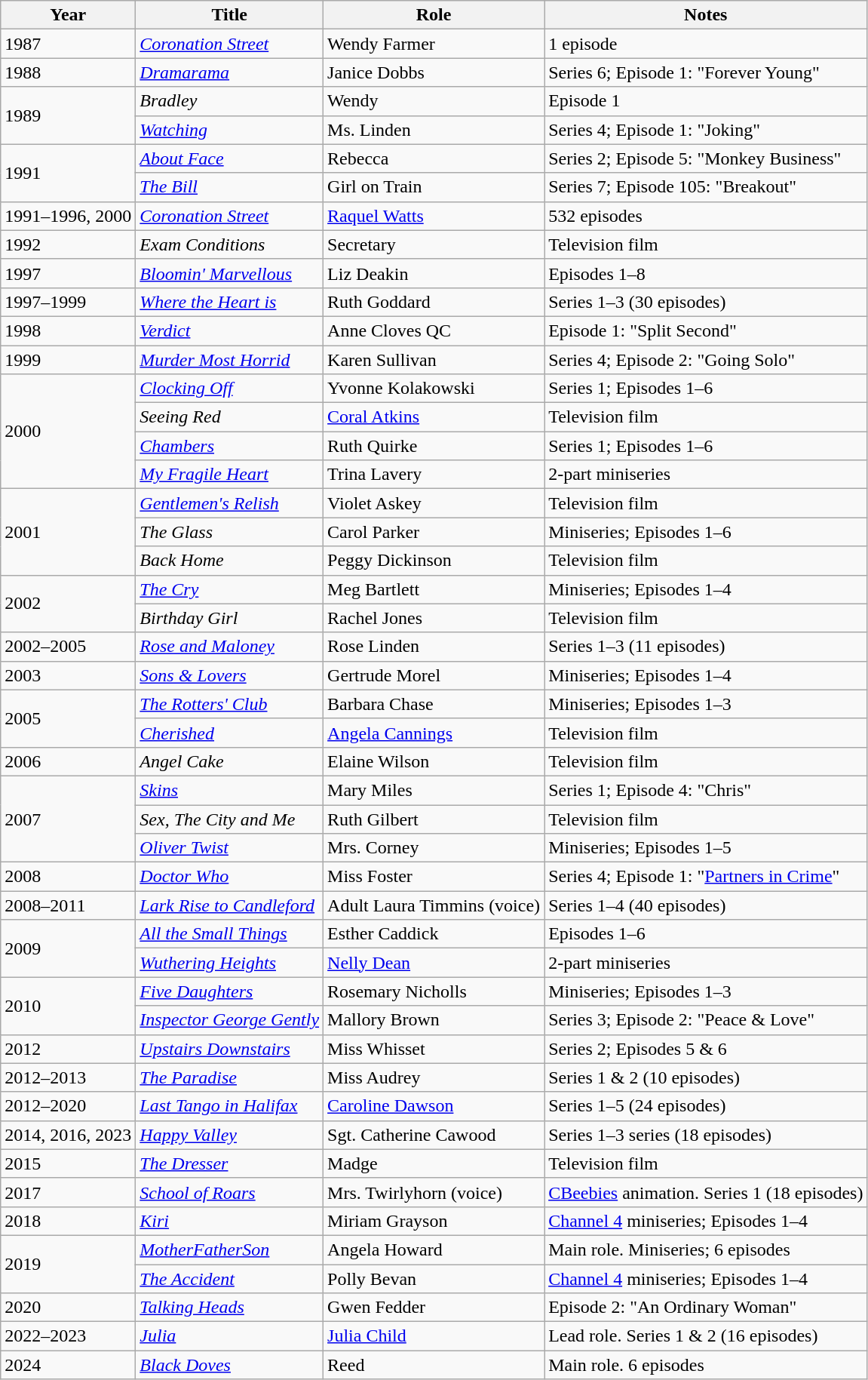<table class="wikitable sortable">
<tr>
<th>Year</th>
<th>Title</th>
<th>Role</th>
<th class="unsortable">Notes</th>
</tr>
<tr>
<td>1987</td>
<td><em><a href='#'>Coronation Street</a></em></td>
<td>Wendy Farmer</td>
<td>1 episode</td>
</tr>
<tr>
<td>1988</td>
<td><em><a href='#'>Dramarama</a></em></td>
<td>Janice Dobbs</td>
<td>Series 6; Episode 1: "Forever Young"</td>
</tr>
<tr>
<td rowspan="2">1989</td>
<td><em>Bradley</em></td>
<td>Wendy</td>
<td>Episode 1</td>
</tr>
<tr>
<td><em><a href='#'>Watching</a></em></td>
<td>Ms. Linden</td>
<td>Series 4; Episode 1: "Joking"</td>
</tr>
<tr>
<td rowspan="2">1991</td>
<td><em><a href='#'>About Face</a></em></td>
<td>Rebecca</td>
<td>Series 2; Episode 5: "Monkey Business"</td>
</tr>
<tr>
<td><em><a href='#'>The Bill</a></em></td>
<td>Girl on Train</td>
<td>Series 7; Episode 105: "Breakout"</td>
</tr>
<tr>
<td>1991–1996, 2000</td>
<td><em><a href='#'>Coronation Street</a></em></td>
<td><a href='#'>Raquel Watts</a></td>
<td>532 episodes</td>
</tr>
<tr>
<td>1992</td>
<td><em>Exam Conditions</em></td>
<td>Secretary</td>
<td>Television film</td>
</tr>
<tr>
<td>1997</td>
<td><em><a href='#'>Bloomin' Marvellous</a></em></td>
<td>Liz Deakin</td>
<td>Episodes 1–8</td>
</tr>
<tr>
<td>1997–1999</td>
<td><em><a href='#'>Where the Heart is</a></em></td>
<td>Ruth Goddard</td>
<td>Series 1–3 (30 episodes)</td>
</tr>
<tr>
<td>1998</td>
<td><em><a href='#'>Verdict</a></em></td>
<td>Anne Cloves QC</td>
<td>Episode 1: "Split Second"</td>
</tr>
<tr>
<td>1999</td>
<td><em><a href='#'>Murder Most Horrid</a></em></td>
<td>Karen Sullivan</td>
<td>Series 4; Episode 2: "Going Solo"</td>
</tr>
<tr>
<td rowspan="4">2000</td>
<td><em><a href='#'>Clocking Off</a></em></td>
<td>Yvonne Kolakowski</td>
<td>Series 1; Episodes 1–6</td>
</tr>
<tr>
<td><em>Seeing Red</em></td>
<td><a href='#'>Coral Atkins</a></td>
<td>Television film</td>
</tr>
<tr>
<td><em><a href='#'>Chambers</a></em></td>
<td>Ruth Quirke</td>
<td>Series 1; Episodes 1–6</td>
</tr>
<tr>
<td><em><a href='#'>My Fragile Heart</a></em></td>
<td>Trina Lavery</td>
<td>2-part miniseries</td>
</tr>
<tr>
<td rowspan="3">2001</td>
<td><em><a href='#'>Gentlemen's Relish</a></em></td>
<td>Violet Askey</td>
<td>Television film</td>
</tr>
<tr>
<td><em>The Glass</em></td>
<td>Carol Parker</td>
<td>Miniseries; Episodes 1–6</td>
</tr>
<tr>
<td><em>Back Home</em></td>
<td>Peggy Dickinson</td>
<td>Television film</td>
</tr>
<tr>
<td rowspan="2">2002</td>
<td><em><a href='#'>The Cry</a></em></td>
<td>Meg Bartlett</td>
<td>Miniseries; Episodes 1–4</td>
</tr>
<tr>
<td><em>Birthday Girl</em></td>
<td>Rachel Jones</td>
<td>Television film</td>
</tr>
<tr>
<td>2002–2005</td>
<td><em><a href='#'>Rose and Maloney</a></em></td>
<td>Rose Linden</td>
<td>Series 1–3 (11 episodes)</td>
</tr>
<tr>
<td>2003</td>
<td><em><a href='#'>Sons & Lovers</a></em></td>
<td>Gertrude Morel</td>
<td>Miniseries; Episodes 1–4</td>
</tr>
<tr>
<td rowspan="2">2005</td>
<td><em><a href='#'>The Rotters' Club</a></em></td>
<td>Barbara Chase</td>
<td>Miniseries; Episodes 1–3</td>
</tr>
<tr>
<td><em><a href='#'>Cherished</a></em></td>
<td><a href='#'>Angela Cannings</a></td>
<td>Television film</td>
</tr>
<tr>
<td>2006</td>
<td><em>Angel Cake</em></td>
<td>Elaine Wilson</td>
<td>Television film</td>
</tr>
<tr>
<td rowspan="3">2007</td>
<td><em><a href='#'>Skins</a></em></td>
<td>Mary Miles</td>
<td>Series 1; Episode 4: "Chris"</td>
</tr>
<tr>
<td><em>Sex, The City and Me</em></td>
<td>Ruth Gilbert</td>
<td>Television film</td>
</tr>
<tr>
<td><em><a href='#'>Oliver Twist</a></em></td>
<td>Mrs. Corney</td>
<td>Miniseries; Episodes 1–5</td>
</tr>
<tr>
<td>2008</td>
<td><em><a href='#'>Doctor Who</a></em></td>
<td>Miss Foster</td>
<td>Series 4; Episode 1: "<a href='#'>Partners in Crime</a>"</td>
</tr>
<tr>
<td>2008–2011</td>
<td><em><a href='#'>Lark Rise to Candleford</a></em></td>
<td>Adult Laura Timmins (voice)</td>
<td>Series 1–4 (40 episodes)</td>
</tr>
<tr>
<td rowspan="2">2009</td>
<td><em><a href='#'>All the Small Things</a></em></td>
<td>Esther Caddick</td>
<td>Episodes 1–6</td>
</tr>
<tr>
<td><em><a href='#'>Wuthering Heights</a></em></td>
<td><a href='#'>Nelly Dean</a></td>
<td>2-part miniseries</td>
</tr>
<tr>
<td rowspan="2">2010</td>
<td><em><a href='#'>Five Daughters</a></em></td>
<td>Rosemary Nicholls</td>
<td>Miniseries; Episodes 1–3</td>
</tr>
<tr>
<td><em><a href='#'>Inspector George Gently</a></em></td>
<td>Mallory Brown</td>
<td>Series 3; Episode 2: "Peace & Love"</td>
</tr>
<tr>
<td>2012</td>
<td><em><a href='#'>Upstairs Downstairs</a></em></td>
<td>Miss Whisset</td>
<td>Series 2; Episodes 5 & 6</td>
</tr>
<tr>
<td>2012–2013</td>
<td><em><a href='#'>The Paradise</a></em></td>
<td>Miss Audrey</td>
<td>Series 1 & 2 (10 episodes)</td>
</tr>
<tr>
<td>2012–2020</td>
<td><em><a href='#'>Last Tango in Halifax</a></em></td>
<td><a href='#'>Caroline Dawson</a></td>
<td>Series 1–5 (24 episodes)</td>
</tr>
<tr>
<td>2014, 2016, 2023</td>
<td><em><a href='#'>Happy Valley</a></em></td>
<td>Sgt. Catherine Cawood</td>
<td>Series 1–3 series (18 episodes)</td>
</tr>
<tr>
<td>2015</td>
<td><em><a href='#'>The Dresser</a></em></td>
<td>Madge</td>
<td>Television film</td>
</tr>
<tr>
<td>2017</td>
<td><em><a href='#'>School of Roars</a></em></td>
<td>Mrs. Twirlyhorn (voice)</td>
<td><a href='#'>CBeebies</a> animation. Series 1 (18 episodes)</td>
</tr>
<tr>
<td>2018</td>
<td><em><a href='#'>Kiri</a></em></td>
<td>Miriam Grayson</td>
<td><a href='#'>Channel 4</a> miniseries; Episodes 1–4</td>
</tr>
<tr>
<td rowspan="2">2019</td>
<td><em><a href='#'>MotherFatherSon</a></em></td>
<td>Angela Howard</td>
<td>Main role. Miniseries; 6 episodes</td>
</tr>
<tr>
<td><em><a href='#'>The Accident</a></em></td>
<td>Polly Bevan</td>
<td><a href='#'>Channel 4</a> miniseries; Episodes 1–4</td>
</tr>
<tr>
<td>2020</td>
<td><em><a href='#'>Talking Heads</a></em></td>
<td>Gwen Fedder</td>
<td>Episode 2: "An Ordinary Woman"</td>
</tr>
<tr>
<td>2022–2023</td>
<td><em><a href='#'>Julia</a></em></td>
<td><a href='#'>Julia Child</a></td>
<td>Lead role. Series 1 & 2 (16 episodes)</td>
</tr>
<tr>
<td>2024</td>
<td><em><a href='#'>Black Doves</a></em></td>
<td>Reed</td>
<td>Main role. 6 episodes</td>
</tr>
</table>
